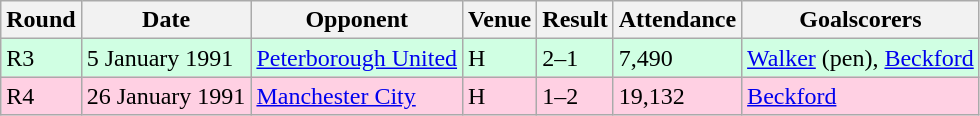<table class="wikitable">
<tr>
<th>Round</th>
<th>Date</th>
<th>Opponent</th>
<th>Venue</th>
<th>Result</th>
<th>Attendance</th>
<th>Goalscorers</th>
</tr>
<tr style="background-color: #d0ffe3;">
<td>R3</td>
<td>5 January 1991</td>
<td><a href='#'>Peterborough United</a></td>
<td>H</td>
<td>2–1</td>
<td>7,490</td>
<td><a href='#'>Walker</a> (pen), <a href='#'>Beckford</a></td>
</tr>
<tr style="background-color: #ffd0e3;">
<td>R4</td>
<td>26 January 1991</td>
<td><a href='#'>Manchester City</a></td>
<td>H</td>
<td>1–2</td>
<td>19,132</td>
<td><a href='#'>Beckford</a></td>
</tr>
</table>
